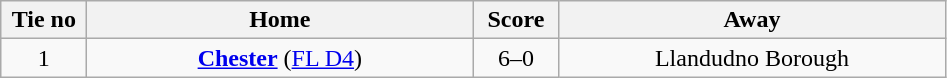<table class="wikitable" style="text-align:center">
<tr>
<th width=50>Tie no</th>
<th width=250>Home</th>
<th width=50>Score</th>
<th width=250>Away</th>
</tr>
<tr>
<td>1</td>
<td><strong><a href='#'>Chester</a></strong> (<a href='#'>FL D4</a>)</td>
<td>6–0</td>
<td>Llandudno Borough</td>
</tr>
</table>
